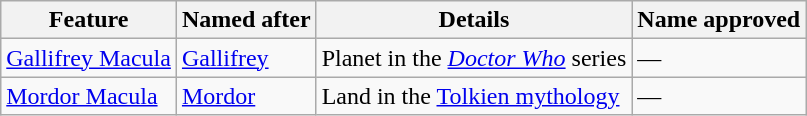<table class="wikitable">
<tr>
<th>Feature</th>
<th>Named after</th>
<th>Details</th>
<th>Name approved<br></th>
</tr>
<tr>
<td><a href='#'>Gallifrey Macula</a></td>
<td><a href='#'>Gallifrey</a></td>
<td>Planet in the <em><a href='#'>Doctor Who</a></em> series</td>
<td>—</td>
</tr>
<tr>
<td><a href='#'>Mordor Macula</a></td>
<td><a href='#'>Mordor</a></td>
<td>Land in the <a href='#'>Tolkien mythology</a></td>
<td>—</td>
</tr>
</table>
